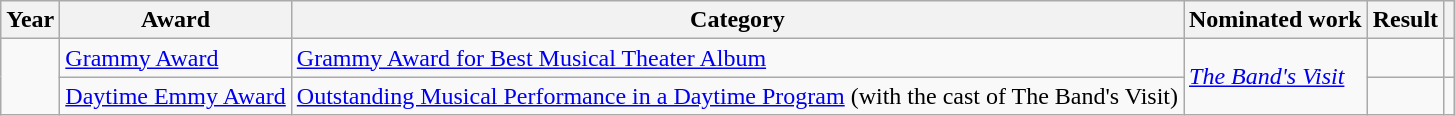<table class="wikitable sortable">
<tr>
<th>Year</th>
<th>Award</th>
<th>Category</th>
<th>Nominated work</th>
<th>Result</th>
<th></th>
</tr>
<tr>
<td rowspan="2"></td>
<td><a href='#'>Grammy Award</a></td>
<td><a href='#'>Grammy Award for Best Musical Theater Album</a></td>
<td rowspan="2"><em><a href='#'>The Band's Visit</a></em></td>
<td></td>
<td></td>
</tr>
<tr>
<td><a href='#'>Daytime Emmy Award</a></td>
<td><a href='#'>Outstanding Musical Performance in a Daytime Program</a> (with the cast of The Band's Visit)</td>
<td></td>
<td></td>
</tr>
</table>
